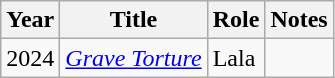<table class="wikitable unsortable">
<tr>
<th>Year</th>
<th>Title</th>
<th>Role</th>
<th>Notes</th>
</tr>
<tr>
<td>2024</td>
<td><em><a href='#'>Grave Torture</a></em></td>
<td>Lala</td>
<td></td>
</tr>
</table>
